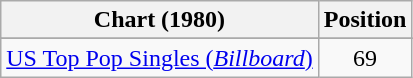<table class="wikitable">
<tr>
<th>Chart (1980)</th>
<th>Position</th>
</tr>
<tr>
</tr>
<tr>
<td><a href='#'>US Top Pop Singles (<em>Billboard</em>)</a></td>
<td align="center">69</td>
</tr>
</table>
